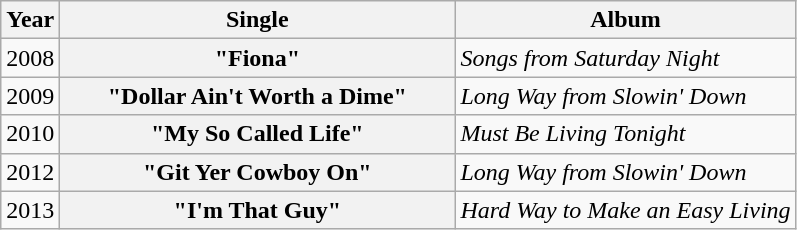<table class="wikitable plainrowheaders">
<tr>
<th>Year</th>
<th style="width:16em;">Single</th>
<th>Album</th>
</tr>
<tr>
<td>2008</td>
<th scope="row">"Fiona"</th>
<td><em>Songs from Saturday Night</em></td>
</tr>
<tr>
<td>2009</td>
<th scope="row">"Dollar Ain't Worth a Dime"</th>
<td><em>Long Way from Slowin' Down</em></td>
</tr>
<tr>
<td>2010</td>
<th scope="row">"My So Called Life"</th>
<td><em>Must Be Living Tonight</em></td>
</tr>
<tr>
<td>2012</td>
<th scope="row">"Git Yer Cowboy On"</th>
<td><em>Long Way from Slowin' Down</em></td>
</tr>
<tr>
<td>2013</td>
<th scope="row">"I'm That Guy"</th>
<td><em>Hard Way to Make an Easy Living</em></td>
</tr>
</table>
